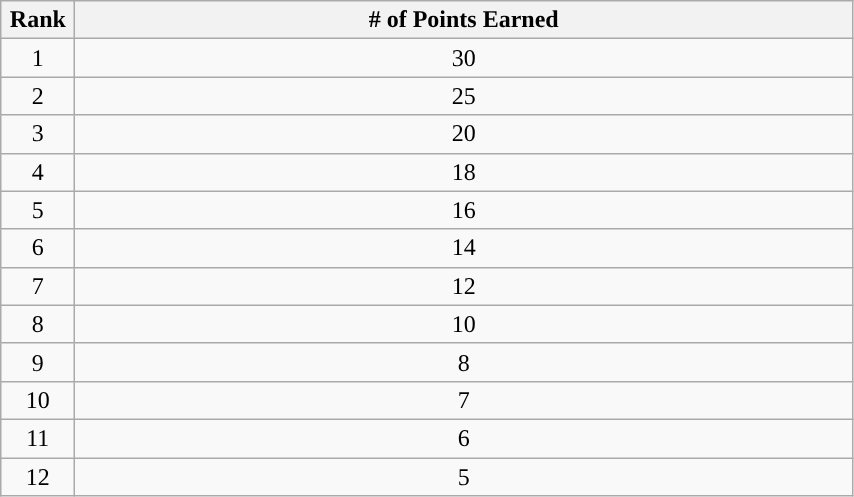<table style="width:45%;" class="wikitable">
<tr>
<th style="text-align:center; width:1%;">Rank</th>
<th style="text-align:center; width:50%;"># of Points Earned</th>
</tr>
<tr scope=row style="text-align:center">
<td>1</td>
<td>30</td>
</tr>
<tr scope=row style="text-align:center">
<td>2</td>
<td>25</td>
</tr>
<tr scope=row style="text-align:center">
<td>3</td>
<td>20</td>
</tr>
<tr scope=row style="text-align:center">
<td>4</td>
<td>18</td>
</tr>
<tr scope=row style="text-align:center">
<td>5</td>
<td>16</td>
</tr>
<tr scope=row style="text-align:center">
<td>6</td>
<td>14</td>
</tr>
<tr scope=row style="text-align:center">
<td>7</td>
<td>12</td>
</tr>
<tr scope=row style="text-align:center">
<td>8</td>
<td>10</td>
</tr>
<tr scope=row style="text-align:center">
<td>9</td>
<td>8</td>
</tr>
<tr scope=row style="text-align:center">
<td>10</td>
<td>7</td>
</tr>
<tr scope=row style="text-align:center">
<td>11</td>
<td>6</td>
</tr>
<tr scope=row style="text-align:center">
<td>12</td>
<td>5</td>
</tr>
</table>
